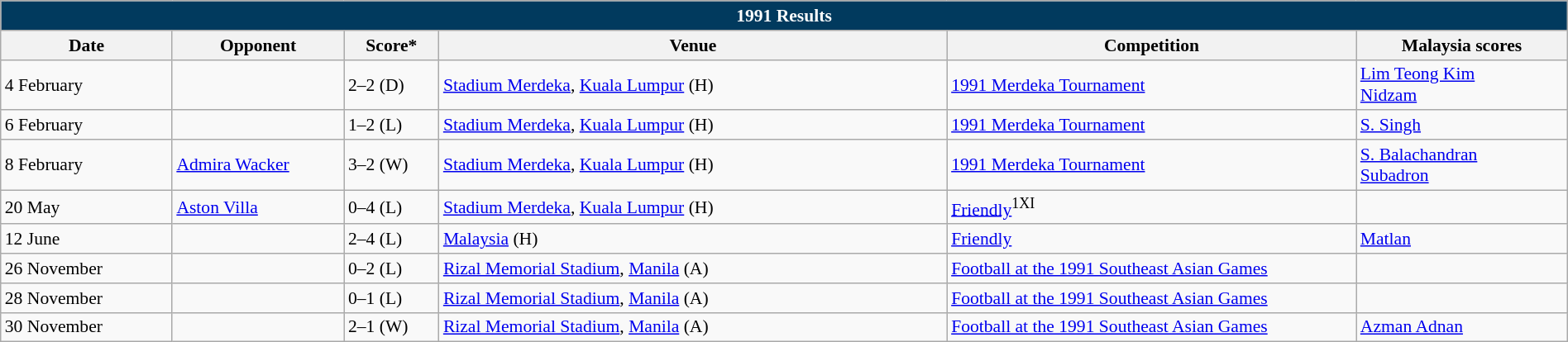<table class="wikitable" width=100% style="text-align:left;font-size:90%;">
<tr>
<th colspan=9 style="background: #013A5E; color: #FFFFFF;">1991 Results</th>
</tr>
<tr>
<th width=80>Date</th>
<th width=80>Opponent</th>
<th width=20>Score*</th>
<th width=250>Venue</th>
<th width=200>Competition</th>
<th width=100>Malaysia scores</th>
</tr>
<tr>
<td>4 February</td>
<td></td>
<td>2–2 (D)</td>
<td><a href='#'>Stadium Merdeka</a>, <a href='#'>Kuala Lumpur</a> (H)</td>
<td><a href='#'>1991 Merdeka Tournament</a></td>
<td><a href='#'>Lim Teong Kim</a> <br><a href='#'>Nidzam</a> </td>
</tr>
<tr>
<td>6 February</td>
<td></td>
<td>1–2 (L)</td>
<td><a href='#'>Stadium Merdeka</a>, <a href='#'>Kuala Lumpur</a> (H)</td>
<td><a href='#'>1991 Merdeka Tournament</a></td>
<td><a href='#'>S. Singh</a> </td>
</tr>
<tr>
<td>8 February</td>
<td> <a href='#'>Admira Wacker</a></td>
<td>3–2 (W)</td>
<td><a href='#'>Stadium Merdeka</a>, <a href='#'>Kuala Lumpur</a> (H)</td>
<td><a href='#'>1991 Merdeka Tournament</a></td>
<td><a href='#'>S. Balachandran</a> <br><a href='#'>Subadron</a> </td>
</tr>
<tr>
<td>20 May</td>
<td> <a href='#'>Aston Villa</a></td>
<td>0–4 (L)</td>
<td><a href='#'>Stadium Merdeka</a>, <a href='#'>Kuala Lumpur</a> (H)</td>
<td><a href='#'>Friendly</a><sup>1XI</sup></td>
<td></td>
</tr>
<tr>
<td>12 June</td>
<td></td>
<td>2–4 (L)</td>
<td><a href='#'>Malaysia</a> (H)</td>
<td><a href='#'>Friendly</a></td>
<td><a href='#'>Matlan</a> </td>
</tr>
<tr>
<td>26 November</td>
<td></td>
<td>0–2 (L)</td>
<td><a href='#'>Rizal Memorial Stadium</a>, <a href='#'>Manila</a> (A)</td>
<td><a href='#'>Football at the 1991 Southeast Asian Games</a></td>
<td></td>
</tr>
<tr>
<td>28 November</td>
<td></td>
<td>0–1 (L)</td>
<td><a href='#'>Rizal Memorial Stadium</a>, <a href='#'>Manila</a> (A)</td>
<td><a href='#'>Football at the 1991 Southeast Asian Games</a></td>
<td></td>
</tr>
<tr>
<td>30 November</td>
<td></td>
<td>2–1 (W)</td>
<td><a href='#'>Rizal Memorial Stadium</a>, <a href='#'>Manila</a> (A)</td>
<td><a href='#'>Football at the 1991 Southeast Asian Games</a></td>
<td><a href='#'>Azman Adnan</a>  </td>
</tr>
</table>
